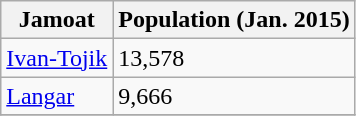<table class="wikitable" sortable">
<tr>
<th>Jamoat</th>
<th>Population (Jan. 2015)</th>
</tr>
<tr>
<td><a href='#'>Ivan-Tojik</a></td>
<td>13,578</td>
</tr>
<tr>
<td><a href='#'>Langar</a></td>
<td>9,666</td>
</tr>
<tr>
</tr>
</table>
